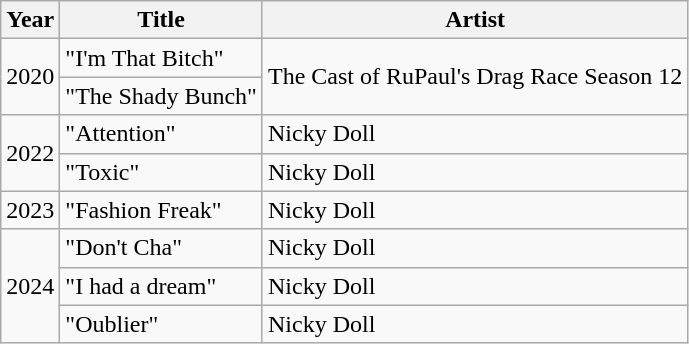<table class="wikitable">
<tr>
<th>Year</th>
<th>Title</th>
<th>Artist</th>
</tr>
<tr>
<td rowspan="2">2020</td>
<td>"I'm That Bitch"</td>
<td rowspan="2">The Cast of RuPaul's Drag Race Season 12</td>
</tr>
<tr>
<td>"The Shady Bunch"</td>
</tr>
<tr>
<td rowspan="2">2022</td>
<td>"Attention"</td>
<td>Nicky Doll</td>
</tr>
<tr>
<td>"Toxic"</td>
<td>Nicky Doll</td>
</tr>
<tr>
<td>2023</td>
<td>"Fashion Freak"</td>
<td>Nicky Doll</td>
</tr>
<tr>
<td rowspan="3">2024</td>
<td>"Don't Cha"</td>
<td>Nicky Doll</td>
</tr>
<tr>
<td>"I had a dream"</td>
<td>Nicky Doll</td>
</tr>
<tr>
<td>"Oublier"</td>
<td>Nicky Doll</td>
</tr>
</table>
